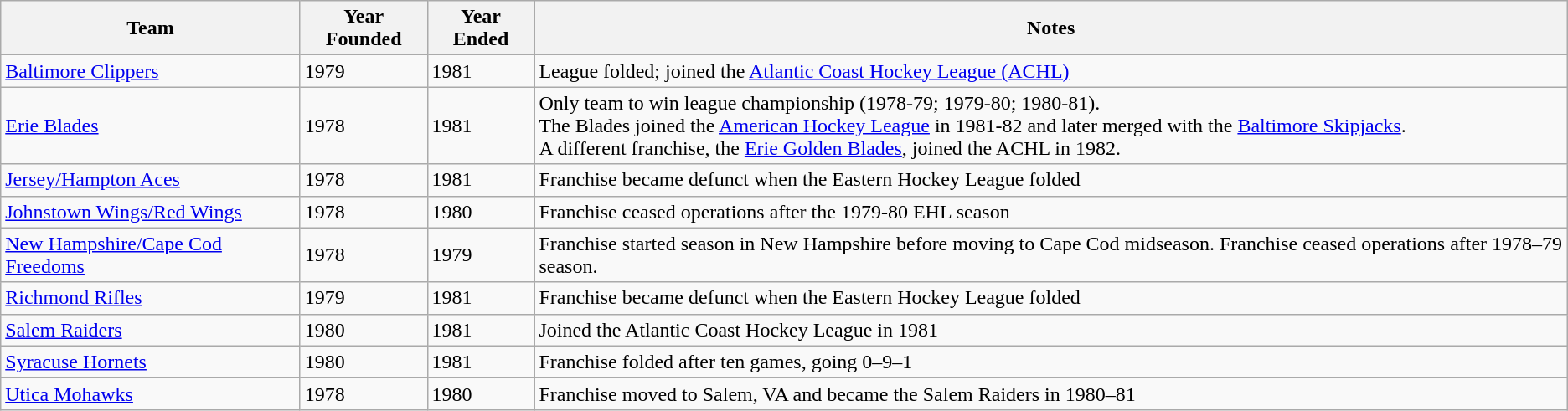<table class="wikitable">
<tr>
<th scope="col">Team</th>
<th scope="col">Year Founded</th>
<th scope="col">Year Ended</th>
<th scope="col">Notes</th>
</tr>
<tr>
<td><a href='#'>Baltimore Clippers</a></td>
<td>1979</td>
<td>1981</td>
<td>League folded; joined the <a href='#'>Atlantic Coast Hockey League (ACHL)</a></td>
</tr>
<tr>
<td><a href='#'>Erie Blades</a></td>
<td>1978</td>
<td>1981</td>
<td>Only team to win league championship (1978-79; 1979-80; 1980-81).<br>The Blades joined the <a href='#'>American Hockey League</a> in 1981-82 and later merged with the <a href='#'>Baltimore Skipjacks</a>.<br>A different franchise, the <a href='#'>Erie Golden Blades</a>, joined the ACHL in 1982.</td>
</tr>
<tr>
<td><a href='#'>Jersey/Hampton Aces</a></td>
<td>1978</td>
<td>1981</td>
<td>Franchise became defunct when the Eastern Hockey League folded</td>
</tr>
<tr>
<td><a href='#'>Johnstown Wings/Red Wings</a></td>
<td>1978</td>
<td>1980</td>
<td>Franchise ceased operations after the 1979-80 EHL season</td>
</tr>
<tr>
<td><a href='#'>New Hampshire/Cape Cod Freedoms</a></td>
<td>1978</td>
<td>1979</td>
<td>Franchise started season in New Hampshire before moving to Cape Cod midseason. Franchise ceased operations after 1978–79 season.</td>
</tr>
<tr>
<td><a href='#'>Richmond Rifles</a></td>
<td>1979</td>
<td>1981</td>
<td>Franchise became defunct when the Eastern Hockey League folded</td>
</tr>
<tr>
<td><a href='#'>Salem Raiders</a></td>
<td>1980</td>
<td>1981</td>
<td>Joined the Atlantic Coast Hockey League in 1981</td>
</tr>
<tr>
<td><a href='#'>Syracuse Hornets</a></td>
<td>1980</td>
<td>1981</td>
<td>Franchise folded after ten games, going 0–9–1</td>
</tr>
<tr>
<td><a href='#'>Utica Mohawks</a></td>
<td>1978</td>
<td>1980</td>
<td>Franchise moved to Salem, VA and became the Salem Raiders in 1980–81</td>
</tr>
</table>
